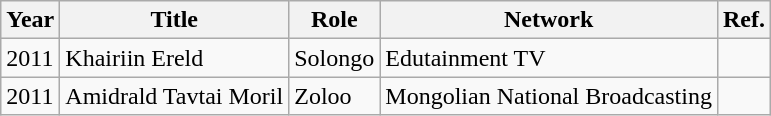<table class="wikitable">
<tr>
<th>Year</th>
<th>Title</th>
<th>Role</th>
<th>Network</th>
<th>Ref.</th>
</tr>
<tr>
<td>2011</td>
<td>Khairiin Ereld</td>
<td>Solongo</td>
<td>Edutainment TV</td>
<td></td>
</tr>
<tr>
<td>2011</td>
<td>Amidrald Tavtai Moril</td>
<td>Zoloo</td>
<td>Mongolian National Broadcasting</td>
<td></td>
</tr>
</table>
